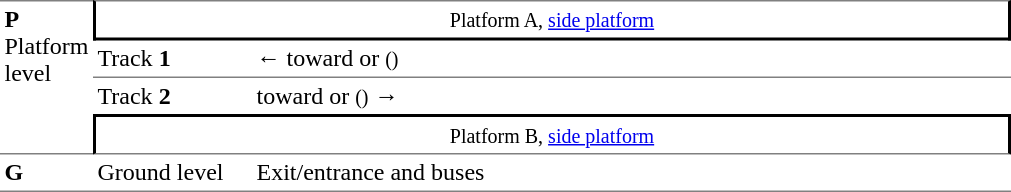<table table border=0 cellspacing=0 cellpadding=3>
<tr>
<td style="border-top:solid 1px gray;border-bottom:solid 1px gray;" rowspan=4 valign=top><strong>P</strong><br>Platform level</td>
<td style="border-top:solid 1px gray;border-right:solid 2px black;border-left:solid 2px black;border-bottom:solid 2px black;text-align:center;" colspan=2><small>Platform A, <a href='#'>side platform</a></small> </td>
</tr>
<tr>
<td style="border-bottom:solid 1px gray;">Track <strong>1</strong></td>
<td style="border-bottom:solid 1px gray;">←  toward  or  <small>()</small></td>
</tr>
<tr>
<td>Track <strong>2</strong></td>
<td>  toward  or  <small>()</small> →</td>
</tr>
<tr>
<td style="border-bottom:solid 1px gray;border-top:solid 2px black;border-right:solid 2px black;border-left:solid 2px black;text-align:center;" colspan=2><small>Platform B, <a href='#'>side platform</a></small> </td>
</tr>
<tr>
<td style="border-bottom:solid 1px gray;" width=50><strong>G</strong></td>
<td style="border-bottom:solid 1px gray;" width=100>Ground level</td>
<td style="border-bottom:solid 1px gray;" width=500>Exit/entrance and buses</td>
</tr>
</table>
